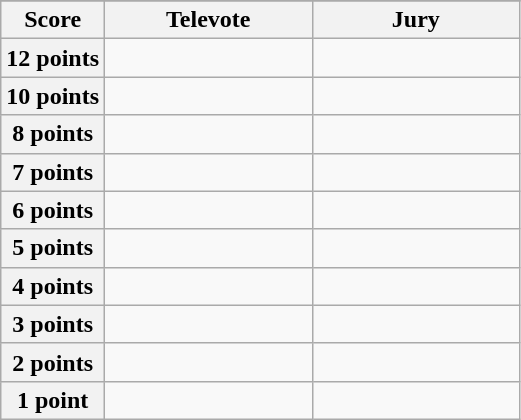<table class="wikitable">
<tr>
</tr>
<tr>
<th scope="col" width="20%">Score</th>
<th scope="col" width="40%">Televote</th>
<th scope="col" width="40%">Jury</th>
</tr>
<tr>
<th scope="row">12 points</th>
<td></td>
<td></td>
</tr>
<tr>
<th scope="row">10 points</th>
<td></td>
<td></td>
</tr>
<tr>
<th scope="row">8 points</th>
<td></td>
<td></td>
</tr>
<tr>
<th scope="row">7 points</th>
<td></td>
<td></td>
</tr>
<tr>
<th scope="row">6 points</th>
<td></td>
<td></td>
</tr>
<tr>
<th scope="row">5 points</th>
<td></td>
<td></td>
</tr>
<tr>
<th scope="row">4 points</th>
<td></td>
<td></td>
</tr>
<tr>
<th scope="row">3 points</th>
<td></td>
<td></td>
</tr>
<tr>
<th scope="row">2 points</th>
<td></td>
<td></td>
</tr>
<tr>
<th scope="row">1 point</th>
<td></td>
<td></td>
</tr>
</table>
